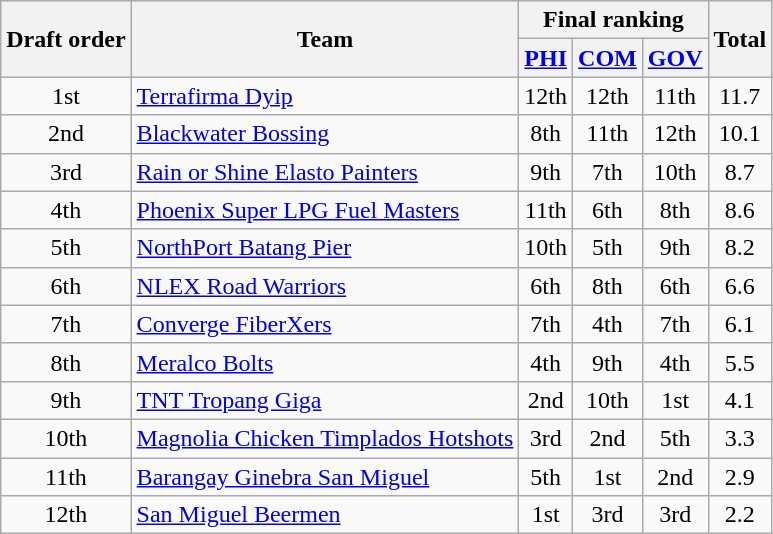<table class=wikitable style="text-align:center;">
<tr>
<th rowspan=2>Draft order</th>
<th rowspan=2>Team</th>
<th colspan=3>Final ranking</th>
<th rowspan=2>Total</th>
</tr>
<tr>
<th><a href='#'>PHI</a></th>
<th><a href='#'>COM</a></th>
<th><a href='#'>GOV</a></th>
</tr>
<tr>
<td>1st</td>
<td align="left"><a href='#'>Terrafirma Dyip</a></td>
<td>12th</td>
<td>12th</td>
<td>11th</td>
<td>11.7</td>
</tr>
<tr>
<td>2nd</td>
<td align="left"><a href='#'>Blackwater Bossing</a></td>
<td>8th</td>
<td>11th</td>
<td>12th</td>
<td>10.1</td>
</tr>
<tr>
<td>3rd</td>
<td align="left"><a href='#'>Rain or Shine Elasto Painters</a></td>
<td>9th</td>
<td>7th</td>
<td>10th</td>
<td>8.7</td>
</tr>
<tr>
<td>4th</td>
<td align="left"><a href='#'>Phoenix Super LPG Fuel Masters</a></td>
<td>11th</td>
<td>6th</td>
<td>8th</td>
<td>8.6</td>
</tr>
<tr>
<td>5th</td>
<td align="left"><a href='#'>NorthPort Batang Pier</a></td>
<td>10th</td>
<td>5th</td>
<td>9th</td>
<td>8.2</td>
</tr>
<tr>
<td>6th</td>
<td align="left"><a href='#'>NLEX Road Warriors</a></td>
<td>6th</td>
<td>8th</td>
<td>6th</td>
<td>6.6</td>
</tr>
<tr>
<td>7th</td>
<td align="left"><a href='#'>Converge FiberXers</a></td>
<td>7th</td>
<td>4th</td>
<td>7th</td>
<td>6.1</td>
</tr>
<tr>
<td>8th</td>
<td align="left"><a href='#'>Meralco Bolts</a></td>
<td>4th</td>
<td>9th</td>
<td>4th</td>
<td>5.5</td>
</tr>
<tr>
<td>9th</td>
<td align="left"><a href='#'>TNT Tropang Giga</a></td>
<td>2nd</td>
<td>10th</td>
<td>1st</td>
<td>4.1</td>
</tr>
<tr>
<td>10th</td>
<td align="left"><a href='#'>Magnolia Chicken Timplados Hotshots</a></td>
<td>3rd</td>
<td>2nd</td>
<td>5th</td>
<td>3.3</td>
</tr>
<tr>
<td>11th</td>
<td align="left"><a href='#'>Barangay Ginebra San Miguel</a></td>
<td>5th</td>
<td>1st</td>
<td>2nd</td>
<td>2.9</td>
</tr>
<tr>
<td>12th</td>
<td align="left"><a href='#'>San Miguel Beermen</a></td>
<td>1st</td>
<td>3rd</td>
<td>3rd</td>
<td>2.2</td>
</tr>
</table>
